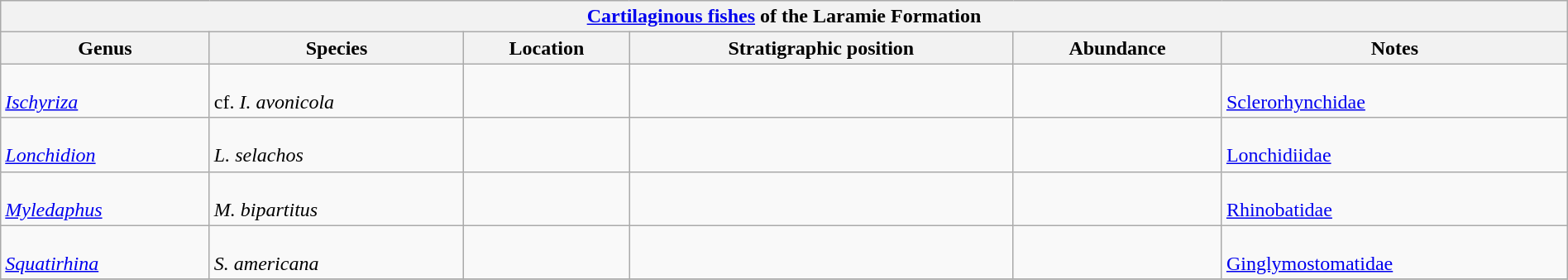<table class="wikitable" align="center" width="100%">
<tr>
<th colspan="7" align="center"><strong><a href='#'>Cartilaginous fishes</a> of the Laramie Formation</strong></th>
</tr>
<tr>
<th>Genus</th>
<th>Species</th>
<th>Location</th>
<th>Stratigraphic position</th>
<th>Abundance</th>
<th>Notes<br></th>
</tr>
<tr>
<td><br><em><a href='#'>Ischyriza</a></em></td>
<td><br>cf. <em>I. avonicola</em></td>
<td></td>
<td></td>
<td></td>
<td><br><a href='#'>Sclerorhynchidae</a>
</td>
</tr>
<tr>
<td><br><em><a href='#'>Lonchidion</a></em></td>
<td><br><em>L. selachos</em></td>
<td></td>
<td></td>
<td></td>
<td><br><a href='#'>Lonchidiidae</a></td>
</tr>
<tr>
<td><br><em><a href='#'>Myledaphus</a></em></td>
<td><br><em>M. bipartitus</em></td>
<td></td>
<td></td>
<td></td>
<td><br><a href='#'>Rhinobatidae</a></td>
</tr>
<tr>
<td><br><em><a href='#'>Squatirhina</a></em></td>
<td><br><em>S. americana</em></td>
<td></td>
<td></td>
<td></td>
<td><br><a href='#'>Ginglymostomatidae</a></td>
</tr>
<tr>
</tr>
</table>
